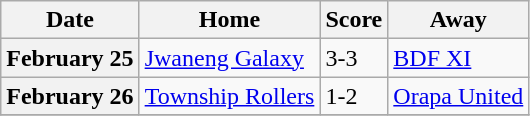<table class="wikitable sortable plainrowheaders">
<tr>
<th scope="col">Date</th>
<th scope="col">Home</th>
<th scope="col">Score</th>
<th scope="col">Away</th>
</tr>
<tr>
<th scope="row">February 25</th>
<td><a href='#'>Jwaneng Galaxy</a></td>
<td>3-3</td>
<td><a href='#'>BDF XI</a></td>
</tr>
<tr>
<th scope="row">February 26</th>
<td><a href='#'>Township Rollers</a></td>
<td>1-2</td>
<td><a href='#'>Orapa United</a></td>
</tr>
<tr>
</tr>
</table>
